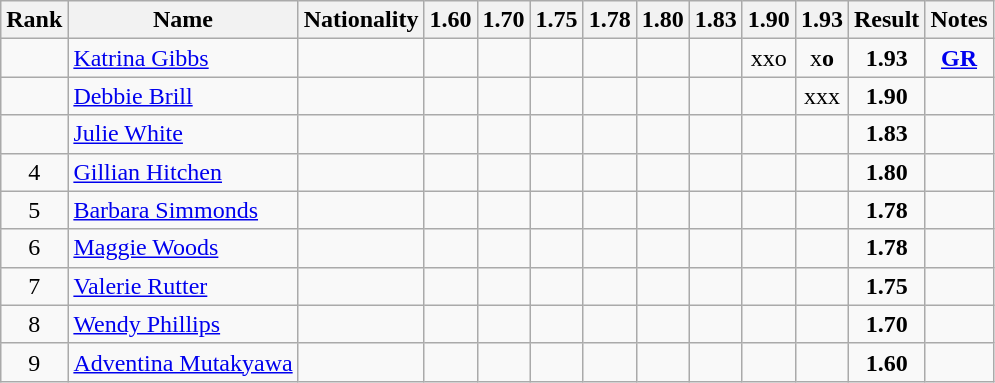<table class="wikitable sortable" style=" text-align:center;font-size=95%">
<tr>
<th>Rank</th>
<th>Name</th>
<th>Nationality</th>
<th>1.60</th>
<th>1.70</th>
<th>1.75</th>
<th>1.78</th>
<th>1.80</th>
<th>1.83</th>
<th>1.90</th>
<th>1.93</th>
<th>Result</th>
<th>Notes</th>
</tr>
<tr>
<td></td>
<td align=left><a href='#'>Katrina Gibbs</a></td>
<td align=left></td>
<td></td>
<td></td>
<td></td>
<td></td>
<td></td>
<td></td>
<td>xxo</td>
<td>x<strong>o</strong></td>
<td><strong>1.93</strong></td>
<td><strong><a href='#'>GR</a></strong></td>
</tr>
<tr>
<td></td>
<td align=left><a href='#'>Debbie Brill</a></td>
<td align=left></td>
<td></td>
<td></td>
<td></td>
<td></td>
<td></td>
<td></td>
<td></td>
<td>xxx</td>
<td><strong>1.90</strong></td>
<td></td>
</tr>
<tr>
<td></td>
<td align=left><a href='#'>Julie White</a></td>
<td align=left></td>
<td></td>
<td></td>
<td></td>
<td></td>
<td></td>
<td></td>
<td></td>
<td></td>
<td><strong>1.83</strong></td>
<td></td>
</tr>
<tr>
<td>4</td>
<td align=left><a href='#'>Gillian Hitchen</a></td>
<td align=left></td>
<td></td>
<td></td>
<td></td>
<td></td>
<td></td>
<td></td>
<td></td>
<td></td>
<td><strong>1.80</strong></td>
<td></td>
</tr>
<tr>
<td>5</td>
<td align=left><a href='#'>Barbara Simmonds</a></td>
<td align=left></td>
<td></td>
<td></td>
<td></td>
<td></td>
<td></td>
<td></td>
<td></td>
<td></td>
<td><strong>1.78</strong></td>
<td></td>
</tr>
<tr>
<td>6</td>
<td align=left><a href='#'>Maggie Woods</a></td>
<td align=left></td>
<td></td>
<td></td>
<td></td>
<td></td>
<td></td>
<td></td>
<td></td>
<td></td>
<td><strong>1.78</strong></td>
<td></td>
</tr>
<tr>
<td>7</td>
<td align=left><a href='#'>Valerie Rutter</a></td>
<td align=left></td>
<td></td>
<td></td>
<td></td>
<td></td>
<td></td>
<td></td>
<td></td>
<td></td>
<td><strong>1.75</strong></td>
<td></td>
</tr>
<tr>
<td>8</td>
<td align=left><a href='#'>Wendy Phillips</a></td>
<td align=left></td>
<td></td>
<td></td>
<td></td>
<td></td>
<td></td>
<td></td>
<td></td>
<td></td>
<td><strong>1.70</strong></td>
<td></td>
</tr>
<tr>
<td>9</td>
<td align=left><a href='#'>Adventina Mutakyawa</a></td>
<td align=left></td>
<td></td>
<td></td>
<td></td>
<td></td>
<td></td>
<td></td>
<td></td>
<td></td>
<td><strong>1.60</strong></td>
<td></td>
</tr>
</table>
